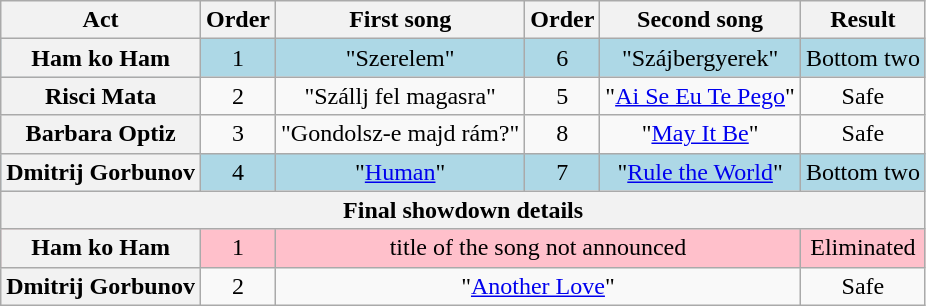<table class="wikitable" style="text-align:center;">
<tr>
<th scope="col">Act</th>
<th scope="col">Order</th>
<th scope="col">First song</th>
<th scope="col">Order</th>
<th scope="col">Second song</th>
<th scope="col">Result</th>
</tr>
<tr bgcolor="lightblue">
<th scope="row">Ham ko Ham</th>
<td>1</td>
<td>"Szerelem"</td>
<td>6</td>
<td>"Szájbergyerek"</td>
<td>Bottom two</td>
</tr>
<tr>
<th scope="row">Risci Mata</th>
<td>2</td>
<td>"Szállj fel magasra"</td>
<td>5</td>
<td>"<a href='#'>Ai Se Eu Te Pego</a>"</td>
<td>Safe</td>
</tr>
<tr>
<th scope="row">Barbara Optiz</th>
<td>3</td>
<td>"Gondolsz-e majd rám?"</td>
<td>8</td>
<td>"<a href='#'>May It Be</a>"</td>
<td>Safe</td>
</tr>
<tr bgcolor="lightblue">
<th scope="row">Dmitrij Gorbunov</th>
<td>4</td>
<td>"<a href='#'>Human</a>"</td>
<td>7</td>
<td>"<a href='#'>Rule the World</a>"</td>
<td>Bottom two</td>
</tr>
<tr>
<th scope="col" colspan="7">Final showdown details</th>
</tr>
<tr bgcolor="pink">
<th scope="row">Ham ko Ham</th>
<td>1</td>
<td colspan="3">title of the song not announced</td>
<td>Eliminated</td>
</tr>
<tr>
<th scope="row">Dmitrij Gorbunov</th>
<td>2</td>
<td colspan="3">"<a href='#'>Another Love</a>"</td>
<td>Safe</td>
</tr>
</table>
